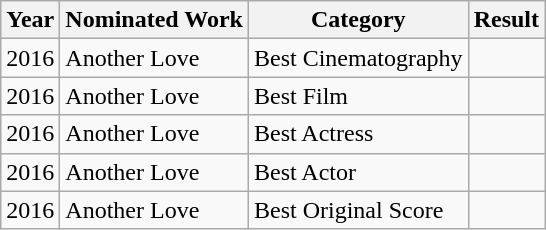<table class="wikitable">
<tr>
<th>Year</th>
<th>Nominated Work</th>
<th>Category</th>
<th>Result</th>
</tr>
<tr>
<td>2016</td>
<td>Another Love</td>
<td>Best Cinematography</td>
<td></td>
</tr>
<tr>
<td>2016</td>
<td>Another Love</td>
<td>Best Film</td>
<td></td>
</tr>
<tr>
<td>2016</td>
<td>Another Love</td>
<td>Best Actress</td>
<td></td>
</tr>
<tr>
<td>2016</td>
<td>Another Love</td>
<td>Best Actor</td>
<td></td>
</tr>
<tr>
<td>2016</td>
<td>Another Love</td>
<td>Best Original Score</td>
<td></td>
</tr>
</table>
